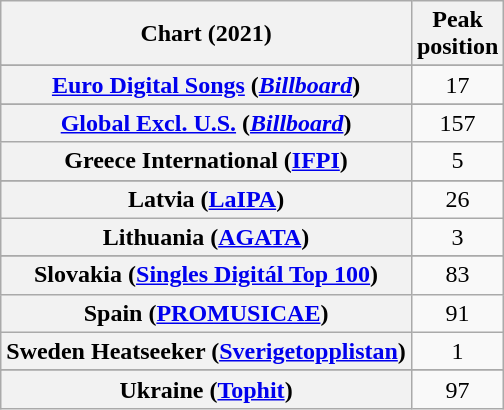<table class="wikitable sortable plainrowheaders" style="text-align:center;">
<tr>
<th>Chart (2021)</th>
<th>Peak<br>position</th>
</tr>
<tr>
</tr>
<tr>
</tr>
<tr>
<th scope="row"><a href='#'>Euro Digital Songs</a> (<em><a href='#'>Billboard</a></em>)</th>
<td>17</td>
</tr>
<tr>
</tr>
<tr>
<th scope="row"><a href='#'>Global Excl. U.S.</a> (<em><a href='#'>Billboard</a></em>)</th>
<td>157</td>
</tr>
<tr>
<th scope="row">Greece International (<a href='#'>IFPI</a>)</th>
<td>5</td>
</tr>
<tr>
</tr>
<tr>
</tr>
<tr>
<th scope="row">Latvia (<a href='#'>LaIPA</a>)</th>
<td>26</td>
</tr>
<tr>
<th scope="row">Lithuania (<a href='#'>AGATA</a>)</th>
<td>3</td>
</tr>
<tr>
</tr>
<tr>
</tr>
<tr>
<th scope="row">Slovakia (<a href='#'>Singles Digitál Top 100</a>)</th>
<td>83</td>
</tr>
<tr>
<th scope="row">Spain (<a href='#'>PROMUSICAE</a>)</th>
<td>91</td>
</tr>
<tr>
<th scope="row">Sweden Heatseeker (<a href='#'>Sverigetopplistan</a>)</th>
<td>1</td>
</tr>
<tr>
</tr>
<tr>
<th scope="row">Ukraine (<a href='#'>Tophit</a>)</th>
<td>97</td>
</tr>
</table>
